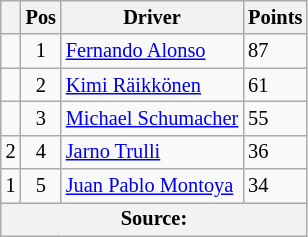<table class="wikitable" style="font-size: 85%;">
<tr>
<th></th>
<th>Pos</th>
<th>Driver</th>
<th>Points</th>
</tr>
<tr>
<td></td>
<td align="center">1</td>
<td> <a href='#'>Fernando Alonso</a></td>
<td>87</td>
</tr>
<tr>
<td></td>
<td align="center">2</td>
<td> <a href='#'>Kimi Räikkönen</a></td>
<td>61</td>
</tr>
<tr>
<td></td>
<td align="center">3</td>
<td> <a href='#'>Michael Schumacher</a></td>
<td>55</td>
</tr>
<tr>
<td> 2</td>
<td align="center">4</td>
<td> <a href='#'>Jarno Trulli</a></td>
<td>36</td>
</tr>
<tr>
<td> 1</td>
<td align="center">5</td>
<td> <a href='#'>Juan Pablo Montoya</a></td>
<td>34</td>
</tr>
<tr>
<th colspan=4>Source: </th>
</tr>
</table>
